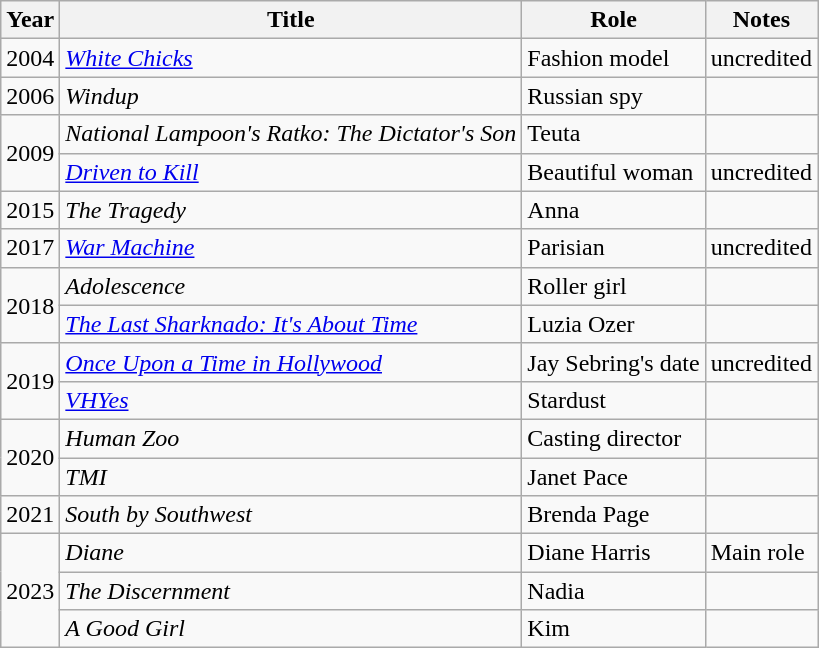<table class="wikitable">
<tr>
<th>Year</th>
<th>Title</th>
<th>Role</th>
<th>Notes</th>
</tr>
<tr>
<td>2004</td>
<td><em><a href='#'>White Chicks</a></em></td>
<td>Fashion model</td>
<td>uncredited</td>
</tr>
<tr>
<td>2006</td>
<td><em>Windup</em></td>
<td>Russian spy</td>
<td></td>
</tr>
<tr>
<td rowspan="2">2009</td>
<td><em>National Lampoon's Ratko: The Dictator's Son</em></td>
<td>Teuta</td>
<td></td>
</tr>
<tr>
<td><em><a href='#'>Driven to Kill</a></em></td>
<td>Beautiful woman</td>
<td>uncredited</td>
</tr>
<tr>
<td>2015</td>
<td><em>The Tragedy</em></td>
<td>Anna</td>
<td></td>
</tr>
<tr>
<td>2017</td>
<td><em><a href='#'>War Machine</a></em></td>
<td>Parisian</td>
<td>uncredited</td>
</tr>
<tr>
<td rowspan="2">2018</td>
<td><em>Adolescence</em></td>
<td>Roller girl</td>
<td></td>
</tr>
<tr>
<td><em><a href='#'>The Last Sharknado: It's About Time</a></em></td>
<td>Luzia Ozer</td>
<td></td>
</tr>
<tr>
<td rowspan="2">2019</td>
<td><em><a href='#'>Once Upon a Time in Hollywood</a></em></td>
<td>Jay Sebring's date</td>
<td>uncredited</td>
</tr>
<tr>
<td><em><a href='#'>VHYes</a></em></td>
<td>Stardust</td>
<td></td>
</tr>
<tr>
<td rowspan="2">2020</td>
<td><em>Human Zoo</em></td>
<td>Casting director</td>
<td></td>
</tr>
<tr>
<td><em>TMI</em></td>
<td>Janet Pace</td>
<td></td>
</tr>
<tr>
<td>2021</td>
<td><em>South by Southwest</em></td>
<td>Brenda Page</td>
<td></td>
</tr>
<tr>
<td rowspan="3">2023</td>
<td><em>Diane</em></td>
<td>Diane Harris</td>
<td>Main role</td>
</tr>
<tr>
<td><em>The Discernment</em></td>
<td>Nadia</td>
<td></td>
</tr>
<tr>
<td><em>A Good Girl</em></td>
<td>Kim</td>
<td></td>
</tr>
</table>
